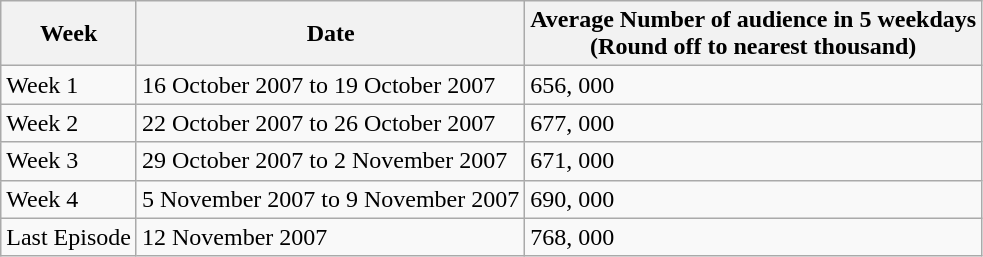<table class="wikitable">
<tr>
<th>Week</th>
<th>Date</th>
<th>Average Number of audience in 5 weekdays <br> (Round off to nearest thousand)</th>
</tr>
<tr>
<td>Week 1</td>
<td>16 October 2007 to 19 October 2007</td>
<td>656, 000</td>
</tr>
<tr>
<td>Week 2</td>
<td>22 October 2007 to 26 October 2007</td>
<td>677, 000</td>
</tr>
<tr>
<td>Week 3</td>
<td>29 October 2007 to 2 November 2007</td>
<td>671, 000</td>
</tr>
<tr>
<td>Week 4</td>
<td>5 November 2007 to 9 November 2007</td>
<td>690, 000</td>
</tr>
<tr>
<td>Last Episode</td>
<td>12 November 2007</td>
<td>768, 000</td>
</tr>
</table>
